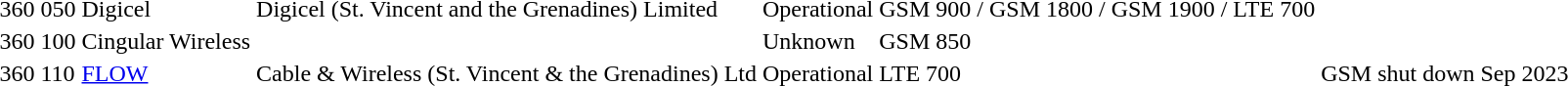<table>
<tr>
<td>360</td>
<td>050</td>
<td>Digicel</td>
<td>Digicel (St. Vincent and the Grenadines) Limited</td>
<td>Operational</td>
<td>GSM 900 / GSM 1800 / GSM 1900 / LTE 700</td>
<td></td>
</tr>
<tr>
<td>360</td>
<td>100</td>
<td>Cingular Wireless</td>
<td></td>
<td>Unknown</td>
<td>GSM 850</td>
<td></td>
</tr>
<tr>
<td>360</td>
<td>110</td>
<td><a href='#'>FLOW</a></td>
<td>Cable & Wireless (St. Vincent & the Grenadines) Ltd</td>
<td>Operational</td>
<td>LTE 700</td>
<td>GSM shut down Sep 2023</td>
</tr>
</table>
